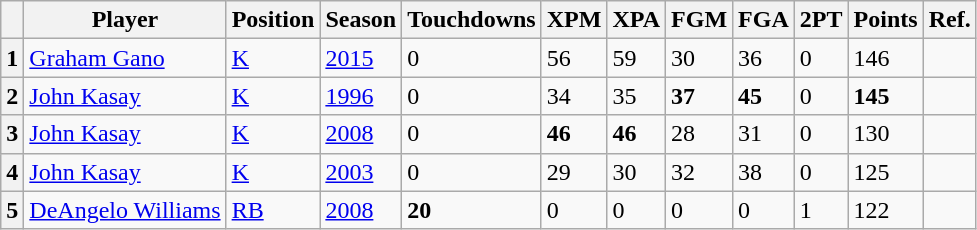<table class="plainrowheaders sortable wikitable">
<tr>
<th scope="col" data-sort-type="number" class="unsortable"></th>
<th scope="col">Player</th>
<th scope="col">Position</th>
<th scope="col">Season</th>
<th scope="col">Touchdowns</th>
<th scope="col">XPM</th>
<th scope="col">XPA</th>
<th scope="col">FGM</th>
<th scope="col">FGA</th>
<th scope="col">2PT</th>
<th scope="col">Points</th>
<th scope="col" class="unsortable">Ref.</th>
</tr>
<tr>
<th scope=row style="text-align:center;">1</th>
<td><a href='#'>Graham Gano</a></td>
<td><a href='#'>K</a></td>
<td><a href='#'>2015</a></td>
<td>0</td>
<td>56</td>
<td>59</td>
<td>30</td>
<td>36</td>
<td>0</td>
<td>146</td>
</tr>
<tr>
<th scope=row style="text-align:center;">2</th>
<td><a href='#'>John Kasay</a></td>
<td><a href='#'>K</a></td>
<td><a href='#'>1996</a></td>
<td>0</td>
<td>34</td>
<td>35</td>
<td><strong>37</strong></td>
<td><strong>45</strong></td>
<td>0</td>
<td><strong>145</strong></td>
<td></td>
</tr>
<tr>
<th scope=row style="text-align:center;">3</th>
<td><a href='#'>John Kasay</a></td>
<td><a href='#'>K</a></td>
<td><a href='#'>2008</a></td>
<td>0</td>
<td><strong>46</strong></td>
<td><strong>46</strong></td>
<td>28</td>
<td>31</td>
<td>0</td>
<td>130</td>
<td></td>
</tr>
<tr>
<th scope=row style="text-align:center;">4</th>
<td><a href='#'>John Kasay</a></td>
<td><a href='#'>K</a></td>
<td><a href='#'>2003</a></td>
<td>0</td>
<td>29</td>
<td>30</td>
<td>32</td>
<td>38</td>
<td>0</td>
<td>125</td>
<td></td>
</tr>
<tr>
<th scope=row style="text-align:center;">5</th>
<td><a href='#'>DeAngelo Williams</a></td>
<td><a href='#'>RB</a></td>
<td><a href='#'>2008</a></td>
<td><strong>20</strong></td>
<td>0</td>
<td>0</td>
<td>0</td>
<td>0</td>
<td>1</td>
<td>122</td>
<td></td>
</tr>
</table>
